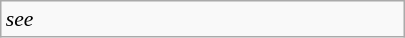<table class="wikitable floatright" style="font-size: 0.9em; width: 270px;">
<tr>
<td><em>see </em></td>
</tr>
</table>
